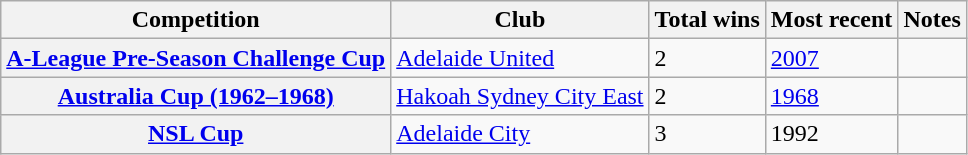<table class="wikitable mw-datatable plainrowheaders">
<tr>
<th scope=col>Competition</th>
<th scope=col>Club</th>
<th scope=col>Total wins</th>
<th scope=col>Most recent</th>
<th scope=col>Notes</th>
</tr>
<tr>
<th scope=row><a href='#'>A-League Pre-Season Challenge Cup</a></th>
<td><a href='#'>Adelaide United</a></td>
<td>2</td>
<td><a href='#'>2007</a></td>
<td></td>
</tr>
<tr>
<th scope=row><a href='#'>Australia Cup (1962–1968)</a></th>
<td><a href='#'>Hakoah Sydney City East</a></td>
<td>2</td>
<td><a href='#'>1968</a></td>
<td></td>
</tr>
<tr>
<th scope=row><a href='#'>NSL Cup</a></th>
<td><a href='#'>Adelaide City</a></td>
<td>3</td>
<td>1992</td>
<td></td>
</tr>
</table>
